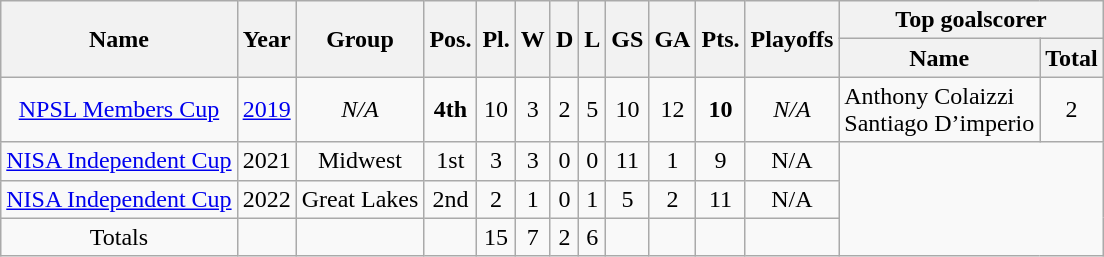<table class="wikitable" style="text-align:center">
<tr>
<th rowspan="2">Name</th>
<th rowspan="2">Year</th>
<th rowspan="2">Group</th>
<th rowspan="2">Pos.</th>
<th rowspan="2">Pl.</th>
<th rowspan="2">W</th>
<th rowspan="2">D</th>
<th rowspan="2">L</th>
<th rowspan="2">GS</th>
<th rowspan="2">GA</th>
<th rowspan="2">Pts.</th>
<th rowspan="2">Playoffs</th>
<th colspan="2">Top goalscorer</th>
</tr>
<tr>
<th>Name</th>
<th>Total</th>
</tr>
<tr>
<td><a href='#'>NPSL Members Cup</a></td>
<td><a href='#'>2019</a></td>
<td><em>N/A</em></td>
<td><strong>4th</strong></td>
<td>10</td>
<td>3</td>
<td>2</td>
<td>5</td>
<td>10</td>
<td>12</td>
<td><strong>10</strong></td>
<td><em>N/A</em></td>
<td align=left> Anthony Colaizzi<br> Santiago D’imperio</td>
<td>2</td>
</tr>
<tr>
<td><a href='#'>NISA Independent Cup</a></td>
<td>2021</td>
<td>Midwest</td>
<td>1st</td>
<td>3</td>
<td>3</td>
<td>0</td>
<td>0</td>
<td>11</td>
<td>1</td>
<td>9</td>
<td>N/A</td>
</tr>
<tr>
<td><a href='#'>NISA Independent Cup</a></td>
<td>2022</td>
<td>Great Lakes</td>
<td>2nd</td>
<td>2</td>
<td>1</td>
<td>0</td>
<td>1</td>
<td>5</td>
<td>2</td>
<td>11</td>
<td>N/A</td>
</tr>
<tr>
<td>Totals</td>
<td></td>
<td></td>
<td></td>
<td>15</td>
<td>7</td>
<td>2</td>
<td>6</td>
<td></td>
<td></td>
<td></td>
<td></td>
</tr>
</table>
